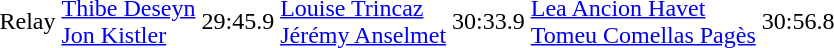<table>
<tr>
<td>Relay</td>
<td><a href='#'>Thibe Deseyn</a><br><a href='#'>Jon Kistler</a><br></td>
<td>29:45.9</td>
<td><a href='#'>Louise Trincaz</a><br><a href='#'>Jérémy Anselmet</a><br></td>
<td>30:33.9</td>
<td><a href='#'>Lea Ancion Havet</a><br><a href='#'>Tomeu Comellas Pagès</a><br></td>
<td>30:56.8</td>
</tr>
<tr>
</tr>
</table>
